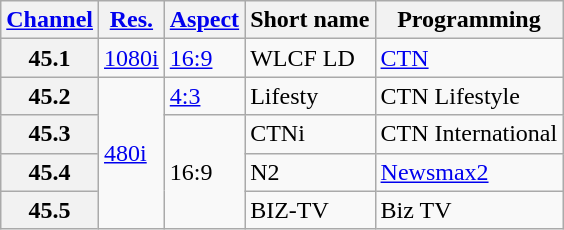<table class="wikitable">
<tr>
<th scope = "col"><a href='#'>Channel</a></th>
<th scope = "col"><a href='#'>Res.</a></th>
<th scope = "col"><a href='#'>Aspect</a></th>
<th scope = "col">Short name</th>
<th scope = "col">Programming</th>
</tr>
<tr>
<th scope = "row">45.1</th>
<td><a href='#'>1080i</a></td>
<td><a href='#'>16:9</a></td>
<td>WLCF LD</td>
<td><a href='#'>CTN</a></td>
</tr>
<tr>
<th scope = "row">45.2</th>
<td rowspan="4"><a href='#'>480i</a></td>
<td><a href='#'>4:3</a></td>
<td>Lifesty</td>
<td>CTN Lifestyle</td>
</tr>
<tr>
<th scope = "row">45.3</th>
<td rowspan="3">16:9</td>
<td>CTNi</td>
<td>CTN International</td>
</tr>
<tr>
<th scope = "row">45.4</th>
<td>N2</td>
<td><a href='#'>Newsmax2</a></td>
</tr>
<tr>
<th scope = "row">45.5</th>
<td>BIZ-TV</td>
<td>Biz TV</td>
</tr>
</table>
